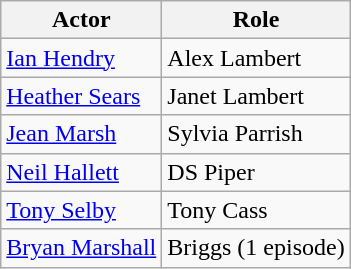<table class="wikitable">
<tr>
<th>Actor</th>
<th>Role</th>
</tr>
<tr>
<td><a href='#'>Ian Hendry</a></td>
<td>Alex Lambert</td>
</tr>
<tr>
<td><a href='#'>Heather Sears</a></td>
<td>Janet Lambert</td>
</tr>
<tr>
<td><a href='#'>Jean Marsh</a></td>
<td>Sylvia Parrish</td>
</tr>
<tr>
<td><a href='#'>Neil Hallett</a></td>
<td>DS Piper</td>
</tr>
<tr>
<td><a href='#'>Tony Selby</a></td>
<td>Tony Cass</td>
</tr>
<tr>
<td><a href='#'>Bryan Marshall</a></td>
<td>Briggs (1 episode)</td>
</tr>
</table>
